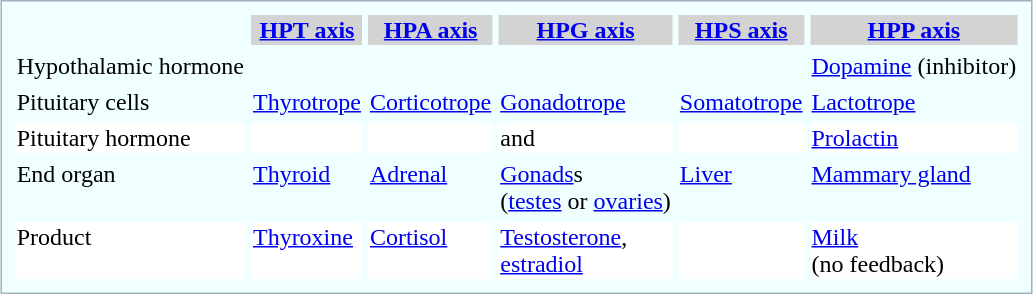<table cellspacing="4" cellpadding="1" style="padding:0.3em; margin-left:5px; border:1px solid #A3B1BF;background:#F0FFFF;">
<tr>
<td></td>
<th bgcolor="#D3D3D3"><a href='#'>HPT axis</a></th>
<th bgcolor="#D3D3D3"><a href='#'>HPA axis</a></th>
<th bgcolor="#D3D3D3"><a href='#'>HPG axis</a></th>
<th bgcolor="#D3D3D3"><a href='#'>HPS axis</a></th>
<th bgcolor="#D3D3D3"><a href='#'>HPP axis</a></th>
</tr>
<tr>
<td>Hypothalamic hormone</td>
<td></td>
<td></td>
<td></td>
<td></td>
<td><a href='#'>Dopamine</a> (inhibitor)</td>
</tr>
<tr>
<td>Pituitary cells</td>
<td><a href='#'>Thyrotrope</a></td>
<td><a href='#'>Corticotrope</a></td>
<td><a href='#'>Gonadotrope</a></td>
<td><a href='#'>Somatotrope</a></td>
<td><a href='#'>Lactotrope</a></td>
</tr>
<tr style="background:#FFFFFF;">
<td>Pituitary hormone</td>
<td></td>
<td></td>
<td> and </td>
<td></td>
<td><a href='#'>Prolactin</a></td>
</tr>
<tr>
<td>End organ<br> </td>
<td><a href='#'>Thyroid</a><br> </td>
<td><a href='#'>Adrenal</a><br> </td>
<td><a href='#'>Gonads</a>s<br>(<a href='#'>testes</a> or <a href='#'>ovaries</a>)</td>
<td><a href='#'>Liver</a><br> </td>
<td><a href='#'>Mammary gland</a><br> </td>
</tr>
<tr style="background:#FFFFFF;">
<td>Product<br> </td>
<td><a href='#'>Thyroxine</a><br> </td>
<td><a href='#'>Cortisol</a><br> </td>
<td><a href='#'>Testosterone</a>,<br> <a href='#'>estradiol</a></td>
<td><br> </td>
<td><a href='#'>Milk</a><br>(no feedback)</td>
</tr>
</table>
